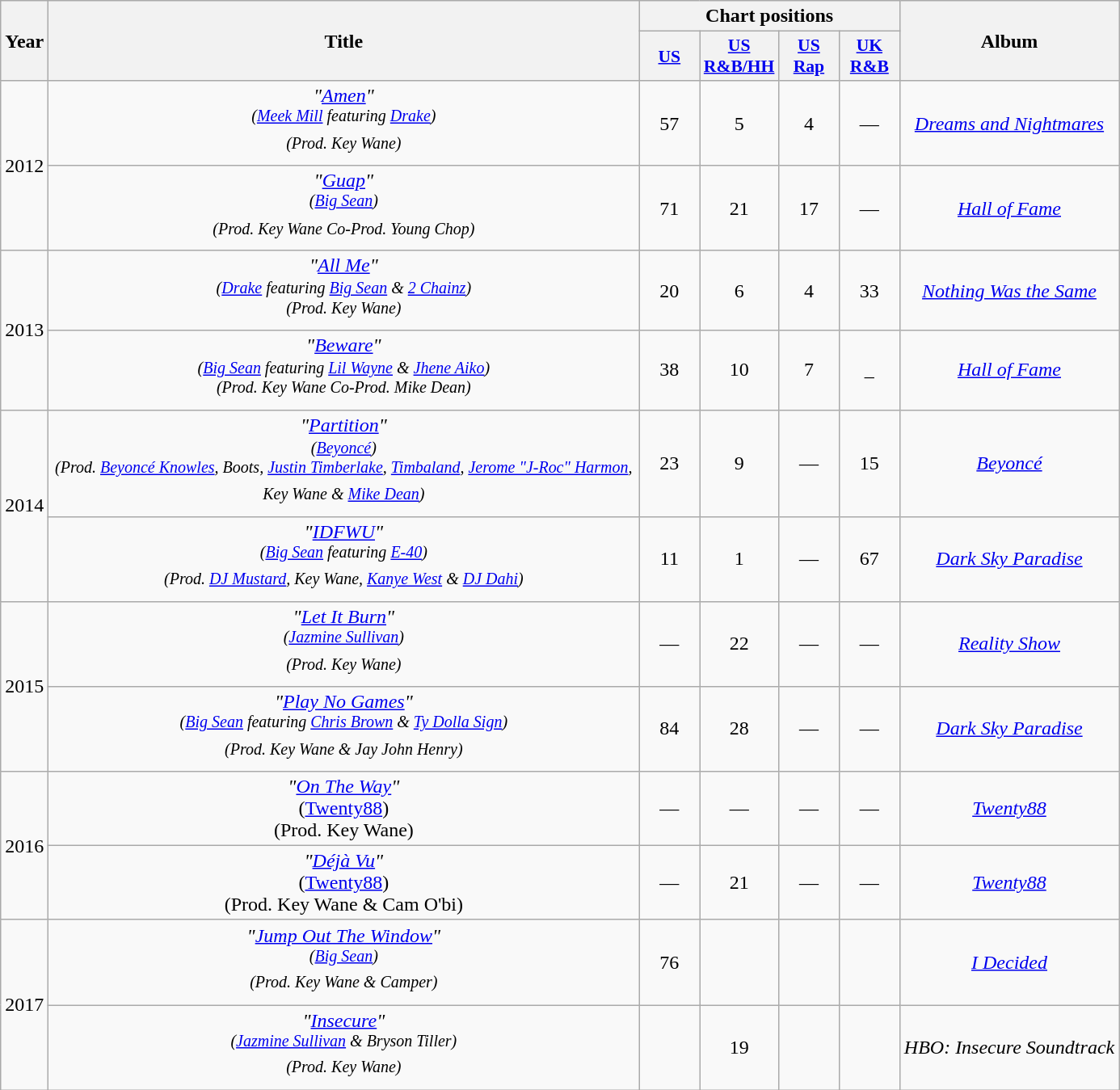<table class="wikitable plainrowheaders" style="text-align:center;">
<tr>
<th scope="col" rowspan="2">Year</th>
<th scope="col" rowspan="2" style="width:30em;">Title</th>
<th scope="col" colspan="4">Chart positions</th>
<th scope="col" rowspan="2">Album</th>
</tr>
<tr>
<th scope="col" style="width:3em;font-size:90%;"><a href='#'>US</a><br></th>
<th scope="col" style="width:3em;font-size:90%;"><a href='#'>US R&B/HH</a><br></th>
<th scope="col" style="width:3em;font-size:90%;"><a href='#'>US Rap</a><br></th>
<th scope="col" style="width:3em;font-size:90%;"><a href='#'>UK R&B</a><br></th>
</tr>
<tr>
<td rowspan="2">2012</td>
<td><em>"<a href='#'>Amen</a>"</em><br><sup><em>(<a href='#'>Meek Mill</a> featuring <a href='#'>Drake</a>)</em></sup><br><em><sup>(Prod. Key Wane)</sup></em></td>
<td>57</td>
<td>5</td>
<td>4</td>
<td>—</td>
<td><em><a href='#'>Dreams and Nightmares</a></em></td>
</tr>
<tr>
<td><em>"<a href='#'>Guap</a>"</em><br><sup><em>(<a href='#'>Big Sean</a>)</em></sup><br><sup><em>(Prod. Key Wane Co-Prod. Young Chop)</em></sup></td>
<td>71</td>
<td>21</td>
<td>17</td>
<td>—</td>
<td><em><a href='#'>Hall of Fame</a></em></td>
</tr>
<tr>
<td rowspan="2">2013</td>
<td><em>"<a href='#'>All Me</a>"<br><small>(<a href='#'>Drake</a> featuring <a href='#'>Big Sean</a> & <a href='#'>2 Chainz</a>)</small></em><br><em><sup>(Prod. Key Wane)</sup></em></td>
<td>20</td>
<td>6</td>
<td>4</td>
<td>33</td>
<td><em><a href='#'>Nothing Was the Same</a></em></td>
</tr>
<tr>
<td><em>"<a href='#'>Beware</a>"<br><small>(<a href='#'>Big Sean</a> featuring <a href='#'>Lil Wayne</a> & <a href='#'>Jhene Aiko</a>)</small></em><br><em><sup>(Prod. Key Wane Co-Prod. Mike Dean)</sup></em></td>
<td>38</td>
<td>10</td>
<td>7</td>
<td>_</td>
<td><em><a href='#'>Hall of Fame</a></em></td>
</tr>
<tr>
<td rowspan="2">2014</td>
<td><em>"<a href='#'>Partition</a>"  <br><small>(<a href='#'>Beyoncé</a>)</small></em><br><em><sup>(Prod. <a href='#'>Beyoncé Knowles</a>, Boots, <a href='#'>Justin Timberlake</a>, <a href='#'>Timbaland</a>, <a href='#'>Jerome "J-Roc" Harmon</a>, Key Wane & <a href='#'>Mike Dean</a>)</sup></em></td>
<td>23</td>
<td>9</td>
<td>—</td>
<td>15</td>
<td><em><a href='#'>Beyoncé</a></em></td>
</tr>
<tr>
<td><em>"<a href='#'>IDFWU</a>"</em><br><sup><em>(<a href='#'>Big Sean</a> featuring <a href='#'>E-40</a>)</em></sup><br><em><sup>(Prod. <a href='#'>DJ Mustard</a>, Key Wane, <a href='#'>Kanye West</a> & <a href='#'>DJ Dahi</a>)</sup></em></td>
<td>11</td>
<td>1</td>
<td>—</td>
<td>67</td>
<td><em><a href='#'>Dark Sky Paradise</a></em></td>
</tr>
<tr>
<td rowspan="2">2015</td>
<td><em>"<a href='#'>Let It Burn</a>"</em><br><sup><em>(<a href='#'>Jazmine Sullivan</a>)</em></sup><br><em><sup>(Prod. Key Wane)</sup></em></td>
<td>—</td>
<td>22</td>
<td>—</td>
<td>—</td>
<td><em><a href='#'>Reality Show</a></em></td>
</tr>
<tr>
<td><em>"<a href='#'>Play No Games</a>"</em><br><sup><em>(<a href='#'>Big Sean</a> featuring <a href='#'>Chris Brown</a> & <a href='#'>Ty Dolla Sign</a>)</em></sup><br><em><sup>(Prod. Key Wane & Jay John Henry)</sup></em></td>
<td>84</td>
<td>28</td>
<td>—</td>
<td>—</td>
<td><em><a href='#'>Dark Sky Paradise</a></em></td>
</tr>
<tr>
<td rowspan="2">2016</td>
<td><em>"<a href='#'>On The Way</a>"</em><br>(<a href='#'>Twenty88</a>)<br>(Prod. Key Wane)</td>
<td>—</td>
<td>—</td>
<td>—</td>
<td>—</td>
<td><a href='#'><em>Twenty88</em></a></td>
</tr>
<tr>
<td><em>"<a href='#'>Déjà Vu</a>"</em><br>(<a href='#'>Twenty88</a>)<br>(Prod. Key Wane & Cam O'bi)</td>
<td>—</td>
<td>21</td>
<td>—</td>
<td>—</td>
<td><a href='#'><em>Twenty88</em></a></td>
</tr>
<tr>
<td rowspan="2">2017</td>
<td><em>"<a href='#'>Jump Out The Window</a>"</em><br><sup><em>(<a href='#'>Big Sean</a>)</em></sup><br><em><sup>(Prod. Key Wane & Camper)</sup></em></td>
<td>76</td>
<td></td>
<td></td>
<td></td>
<td><em><a href='#'>I Decided</a></em></td>
</tr>
<tr>
<td><em>"<a href='#'>Insecure</a>"</em><br><sup><em>(<a href='#'>Jazmine Sullivan</a> & Bryson Tiller)</em></sup><br><em><sup>(Prod. Key Wane)</sup></em></td>
<td></td>
<td>19</td>
<td></td>
<td></td>
<td><em>HBO: Insecure Soundtrack</em></td>
</tr>
</table>
